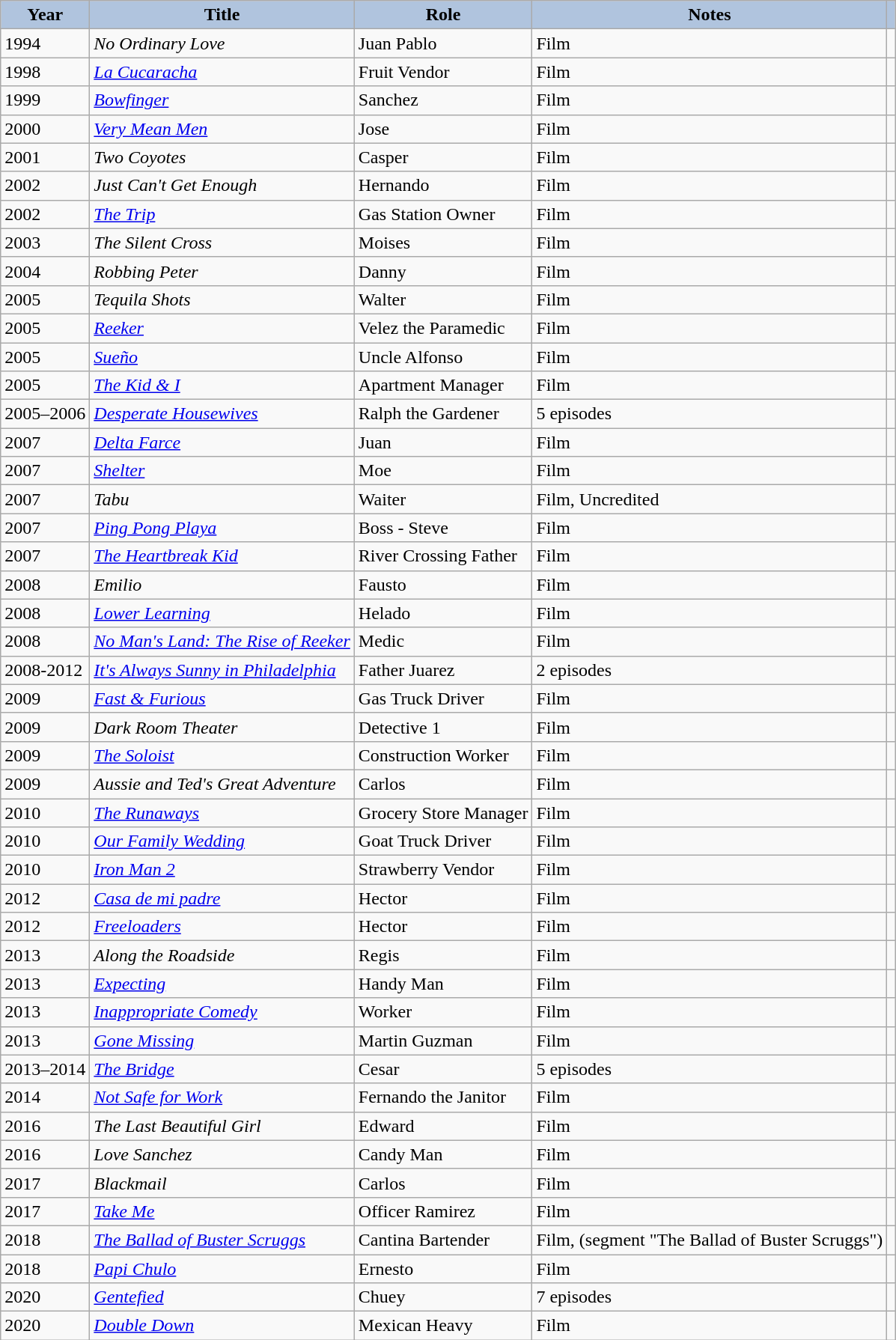<table class="wikitable">
<tr>
<th style="background:#B0C4DE;">Year</th>
<th style="background:#B0C4DE;">Title</th>
<th style="background:#B0C4DE;">Role</th>
<th style="background:#B0C4DE;">Notes</th>
<th style="background:#B0C4DE;"></th>
</tr>
<tr>
<td>1994</td>
<td><em>No Ordinary Love</em></td>
<td>Juan Pablo</td>
<td>Film</td>
<td></td>
</tr>
<tr>
<td>1998</td>
<td><em><a href='#'>La Cucaracha</a></em></td>
<td>Fruit Vendor</td>
<td>Film</td>
<td></td>
</tr>
<tr>
<td>1999</td>
<td><em><a href='#'>Bowfinger</a></em></td>
<td>Sanchez</td>
<td>Film</td>
<td></td>
</tr>
<tr>
<td>2000</td>
<td><em><a href='#'>Very Mean Men</a></em></td>
<td>Jose</td>
<td>Film</td>
<td></td>
</tr>
<tr>
<td>2001</td>
<td><em>Two Coyotes</em></td>
<td>Casper</td>
<td>Film</td>
<td></td>
</tr>
<tr>
<td>2002</td>
<td><em>Just Can't Get Enough</em></td>
<td>Hernando</td>
<td>Film</td>
<td></td>
</tr>
<tr>
<td>2002</td>
<td><em><a href='#'>The Trip</a></em></td>
<td>Gas Station Owner</td>
<td>Film</td>
<td></td>
</tr>
<tr>
<td>2003</td>
<td><em>The Silent Cross</em></td>
<td>Moises</td>
<td>Film</td>
<td></td>
</tr>
<tr>
<td>2004</td>
<td><em>Robbing Peter</em></td>
<td>Danny</td>
<td>Film</td>
<td></td>
</tr>
<tr>
<td>2005</td>
<td><em>Tequila Shots</em></td>
<td>Walter</td>
<td>Film</td>
<td></td>
</tr>
<tr>
<td>2005</td>
<td><em><a href='#'>Reeker</a></em></td>
<td>Velez the Paramedic</td>
<td>Film</td>
<td></td>
</tr>
<tr>
<td>2005</td>
<td><em><a href='#'>Sueño</a></em></td>
<td>Uncle Alfonso</td>
<td>Film</td>
<td></td>
</tr>
<tr>
<td>2005</td>
<td><em><a href='#'>The Kid & I</a></em></td>
<td>Apartment Manager</td>
<td>Film</td>
<td></td>
</tr>
<tr>
<td>2005–2006</td>
<td><em><a href='#'>Desperate Housewives</a></em></td>
<td>Ralph the Gardener</td>
<td>5 episodes</td>
<td></td>
</tr>
<tr>
<td>2007</td>
<td><em><a href='#'>Delta Farce</a></em></td>
<td>Juan</td>
<td>Film</td>
<td></td>
</tr>
<tr>
<td>2007</td>
<td><em><a href='#'>Shelter</a></em></td>
<td>Moe</td>
<td>Film</td>
<td></td>
</tr>
<tr>
<td>2007</td>
<td><em>Tabu</em></td>
<td>Waiter</td>
<td>Film, Uncredited</td>
<td></td>
</tr>
<tr>
<td>2007</td>
<td><em><a href='#'>Ping Pong Playa</a></em></td>
<td>Boss - Steve</td>
<td>Film</td>
<td></td>
</tr>
<tr>
<td>2007</td>
<td><em><a href='#'>The Heartbreak Kid</a></em></td>
<td>River Crossing Father</td>
<td>Film</td>
<td></td>
</tr>
<tr>
<td>2008</td>
<td><em>Emilio</em></td>
<td>Fausto</td>
<td>Film</td>
<td></td>
</tr>
<tr>
<td>2008</td>
<td><em><a href='#'>Lower Learning</a></em></td>
<td>Helado</td>
<td>Film</td>
<td></td>
</tr>
<tr>
<td>2008</td>
<td><em><a href='#'>No Man's Land: The Rise of Reeker</a></em></td>
<td>Medic</td>
<td>Film</td>
<td></td>
</tr>
<tr>
<td>2008-2012</td>
<td><em><a href='#'>It's Always Sunny in Philadelphia</a></em></td>
<td>Father Juarez</td>
<td>2 episodes</td>
<td></td>
</tr>
<tr>
<td>2009</td>
<td><em><a href='#'>Fast & Furious</a></em></td>
<td>Gas Truck Driver</td>
<td>Film</td>
<td></td>
</tr>
<tr>
<td>2009</td>
<td><em>Dark Room Theater</em></td>
<td>Detective 1</td>
<td>Film</td>
<td></td>
</tr>
<tr>
<td>2009</td>
<td><em><a href='#'>The Soloist</a></em></td>
<td>Construction Worker</td>
<td>Film</td>
<td></td>
</tr>
<tr>
<td>2009</td>
<td><em>Aussie and Ted's Great Adventure</em></td>
<td>Carlos</td>
<td>Film</td>
<td></td>
</tr>
<tr>
<td>2010</td>
<td><em><a href='#'>The Runaways</a></em></td>
<td>Grocery Store Manager</td>
<td>Film</td>
<td></td>
</tr>
<tr>
<td>2010</td>
<td><em><a href='#'>Our Family Wedding</a></em></td>
<td>Goat Truck Driver</td>
<td>Film</td>
<td></td>
</tr>
<tr>
<td>2010</td>
<td><em><a href='#'>Iron Man 2</a></em></td>
<td>Strawberry Vendor</td>
<td>Film</td>
<td></td>
</tr>
<tr>
<td>2012</td>
<td><em><a href='#'>Casa de mi padre</a></em></td>
<td>Hector</td>
<td>Film</td>
<td></td>
</tr>
<tr>
<td>2012</td>
<td><em><a href='#'>Freeloaders</a></em></td>
<td>Hector</td>
<td>Film</td>
<td></td>
</tr>
<tr>
<td>2013</td>
<td><em>Along the Roadside</em></td>
<td>Regis</td>
<td>Film</td>
<td></td>
</tr>
<tr>
<td>2013</td>
<td><em><a href='#'>Expecting</a></em></td>
<td>Handy Man</td>
<td>Film</td>
<td></td>
</tr>
<tr>
<td>2013</td>
<td><em><a href='#'>Inappropriate Comedy</a></em></td>
<td>Worker</td>
<td>Film</td>
<td></td>
</tr>
<tr>
<td>2013</td>
<td><em><a href='#'>Gone Missing</a></em></td>
<td>Martin Guzman</td>
<td>Film</td>
<td></td>
</tr>
<tr>
<td>2013–2014</td>
<td><em><a href='#'>The Bridge</a></em></td>
<td>Cesar</td>
<td>5 episodes</td>
<td></td>
</tr>
<tr>
<td>2014</td>
<td><em><a href='#'>Not Safe for Work</a></em></td>
<td>Fernando the Janitor</td>
<td>Film</td>
<td></td>
</tr>
<tr>
<td>2016</td>
<td><em>The Last Beautiful Girl</em></td>
<td>Edward</td>
<td>Film</td>
<td></td>
</tr>
<tr>
<td>2016</td>
<td><em>Love Sanchez</em></td>
<td>Candy Man</td>
<td>Film</td>
<td></td>
</tr>
<tr>
<td>2017</td>
<td><em>Blackmail</em></td>
<td>Carlos</td>
<td>Film</td>
<td></td>
</tr>
<tr>
<td>2017</td>
<td><em><a href='#'>Take Me</a></em></td>
<td>Officer Ramirez</td>
<td>Film</td>
<td align=center></td>
</tr>
<tr>
<td>2018</td>
<td><em><a href='#'>The Ballad of Buster Scruggs</a></em></td>
<td>Cantina Bartender</td>
<td>Film, (segment "The Ballad of Buster Scruggs")</td>
<td></td>
</tr>
<tr>
<td>2018</td>
<td><em><a href='#'>Papi Chulo</a></em></td>
<td>Ernesto</td>
<td>Film</td>
<td></td>
</tr>
<tr>
<td>2020</td>
<td><em><a href='#'>Gentefied</a></em></td>
<td>Chuey</td>
<td>7 episodes</td>
<td></td>
</tr>
<tr>
<td>2020</td>
<td><em><a href='#'>Double Down</a></em></td>
<td>Mexican Heavy</td>
<td>Film</td>
<td></td>
</tr>
</table>
